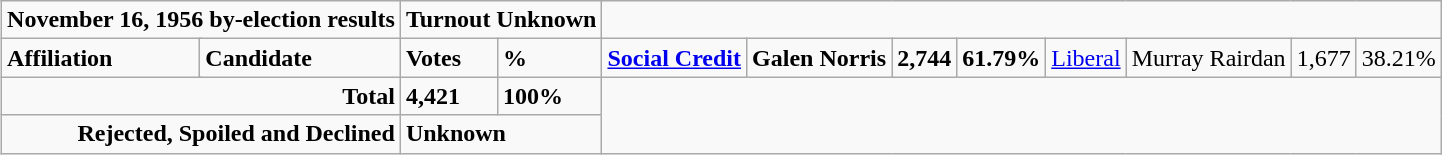<table class="wikitable" align=right>
<tr>
<td colspan="3" align=center><strong>November 16, 1956 by-election results</strong></td>
<td colspan="2"><span><strong>Turnout Unknown</strong></span></td>
</tr>
<tr>
<td colspan="2" rowspan="1" align="left" valign="top"><strong>Affiliation</strong></td>
<td valign="top"><strong>Candidate</strong></td>
<td valign="top"><strong>Votes</strong></td>
<td valign="top"><strong>%</strong><br></td>
<td><strong><a href='#'>Social Credit</a></strong></td>
<td><strong>Galen Norris</strong></td>
<td><strong>2,744</strong></td>
<td><strong>61.79%</strong><br></td>
<td><a href='#'>Liberal</a></td>
<td>Murray Rairdan</td>
<td>1,677</td>
<td>38.21%</td>
</tr>
<tr>
<td colspan="3" align ="right"><strong>Total</strong></td>
<td><strong>4,421</strong></td>
<td><strong>100%</strong></td>
</tr>
<tr>
<td colspan="3" align ="right"><strong>Rejected, Spoiled and Declined</strong></td>
<td colspan="2"><strong>Unknown</strong></td>
</tr>
</table>
